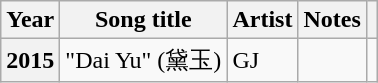<table class="wikitable sortable plainrowheaders">
<tr>
<th scope="col">Year</th>
<th scope="col">Song title</th>
<th scope="col">Artist</th>
<th scope="col" class="unsortable">Notes</th>
<th scope="col" class="unsortable"></th>
</tr>
<tr>
<th scope="row">2015</th>
<td>"Dai Yu" (黛玉)</td>
<td>GJ</td>
<td></td>
<td></td>
</tr>
</table>
